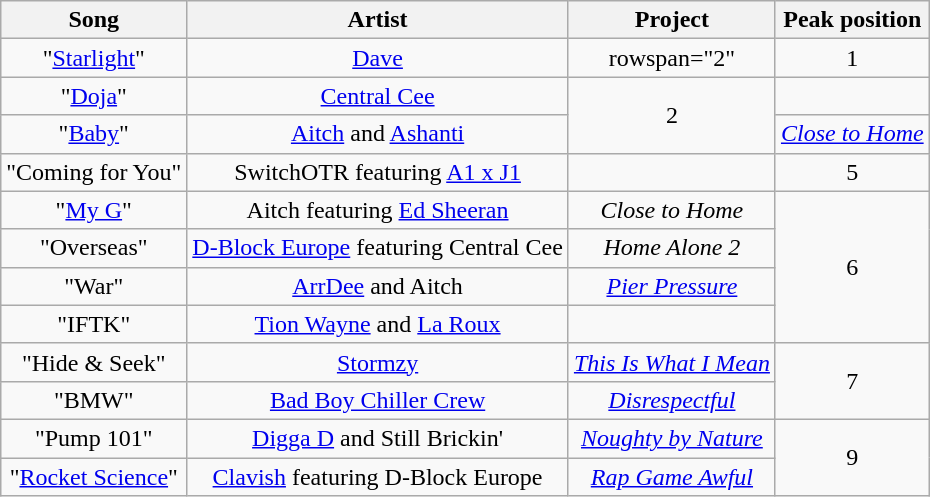<table class="wikitable sortable plainrowheaders" style="text-align:center;">
<tr>
<th scope="col">Song</th>
<th scope="col">Artist</th>
<th scope="col">Project</th>
<th scope="col">Peak position</th>
</tr>
<tr>
<td>"<a href='#'>Starlight</a>"</td>
<td><a href='#'>Dave</a></td>
<td>rowspan="2" </td>
<td>1</td>
</tr>
<tr>
<td>"<a href='#'>Doja</a>"</td>
<td><a href='#'>Central Cee</a></td>
<td rowspan="2">2</td>
</tr>
<tr>
<td>"<a href='#'>Baby</a>"</td>
<td><a href='#'>Aitch</a> and <a href='#'>Ashanti</a></td>
<td><em><a href='#'>Close to Home</a></em></td>
</tr>
<tr>
<td>"Coming for You"</td>
<td>SwitchOTR featuring <a href='#'>A1 x J1</a></td>
<td></td>
<td>5</td>
</tr>
<tr>
<td>"<a href='#'>My G</a>"</td>
<td>Aitch featuring <a href='#'>Ed Sheeran</a></td>
<td><em>Close to Home</em></td>
<td rowspan="4">6</td>
</tr>
<tr>
<td>"Overseas"</td>
<td><a href='#'>D-Block Europe</a> featuring Central Cee</td>
<td><em>Home Alone 2</em></td>
</tr>
<tr>
<td>"War"</td>
<td><a href='#'>ArrDee</a> and Aitch</td>
<td><em><a href='#'>Pier Pressure</a></em></td>
</tr>
<tr>
<td>"IFTK"</td>
<td><a href='#'>Tion Wayne</a> and <a href='#'>La Roux</a></td>
<td></td>
</tr>
<tr>
<td>"Hide & Seek"</td>
<td><a href='#'>Stormzy</a></td>
<td><em><a href='#'>This Is What I Mean</a></em></td>
<td rowspan="2">7</td>
</tr>
<tr>
<td>"BMW"</td>
<td><a href='#'>Bad Boy Chiller Crew</a></td>
<td><em><a href='#'>Disrespectful</a></em></td>
</tr>
<tr>
<td>"Pump 101"</td>
<td><a href='#'>Digga D</a> and Still Brickin'</td>
<td><em><a href='#'>Noughty by Nature</a></em></td>
<td rowspan="2">9</td>
</tr>
<tr>
<td>"<a href='#'>Rocket Science</a>"</td>
<td><a href='#'>Clavish</a> featuring D-Block Europe</td>
<td><em><a href='#'>Rap Game Awful</a></em></td>
</tr>
</table>
